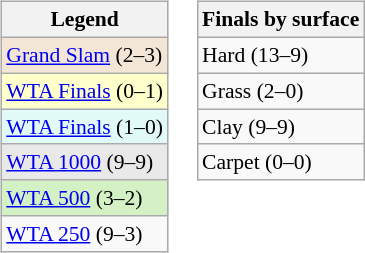<table>
<tr valign=top>
<td><br><table class=wikitable style=font-size:90%>
<tr>
<th>Legend</th>
</tr>
<tr>
<td style="background:#f3e6d7;"><a href='#'>Grand Slam</a> (2–3)</td>
</tr>
<tr>
<td style="background:#ffc;"><a href='#'>WTA Finals</a> (0–1)</td>
</tr>
<tr>
<td style="background:#e2faf7;"><a href='#'>WTA Finals</a> (1–0)</td>
</tr>
<tr>
<td style="background:#e9e9e9;"><a href='#'>WTA 1000</a> (9–9)</td>
</tr>
<tr>
<td style="background:#d4f1c5;"><a href='#'>WTA 500</a> (3–2)</td>
</tr>
<tr>
<td><a href='#'>WTA 250</a> (9–3)</td>
</tr>
</table>
</td>
<td><br><table class=wikitable style=font-size:90%>
<tr>
<th>Finals by surface</th>
</tr>
<tr>
<td>Hard (13–9)</td>
</tr>
<tr>
<td>Grass (2–0)</td>
</tr>
<tr>
<td>Clay (9–9)</td>
</tr>
<tr>
<td>Carpet (0–0)</td>
</tr>
</table>
</td>
</tr>
</table>
